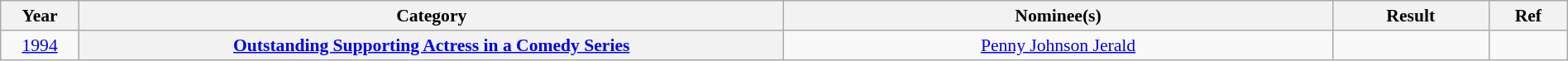<table class="wikitable plainrowheaders" style="font-size: 90%; text-align:center" width=100%>
<tr>
<th scope="col" width="5%">Year</th>
<th scope="col" width="45%">Category</th>
<th scope="col" width="35%">Nominee(s)</th>
<th scope="col" width="10%">Result</th>
<th scope="col" width="5%">Ref</th>
</tr>
<tr>
<td><a href='#'>1994</a></td>
<th scope="row" style="text-align:center"><a href='#'>Outstanding Supporting Actress in a Comedy Series</a></th>
<td><a href='#'>Penny Johnson Jerald</a></td>
<td></td>
<td></td>
</tr>
</table>
